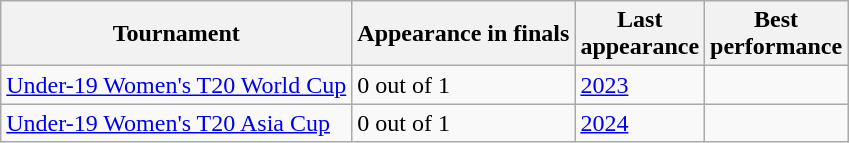<table class="wikitable sortable" style="text-align:left;">
<tr>
<th>Tournament</th>
<th data-sort-type="number">Appearance in finals</th>
<th>Last<br>appearance</th>
<th>Best<br>performance</th>
</tr>
<tr>
<td><a href='#'>Under-19 Women's T20 World Cup</a></td>
<td>0 out of 1</td>
<td><a href='#'>2023</a></td>
<td></td>
</tr>
<tr>
<td><a href='#'>Under-19 Women's T20 Asia Cup</a></td>
<td>0 out of 1</td>
<td><a href='#'>2024</a></td>
<td></td>
</tr>
</table>
